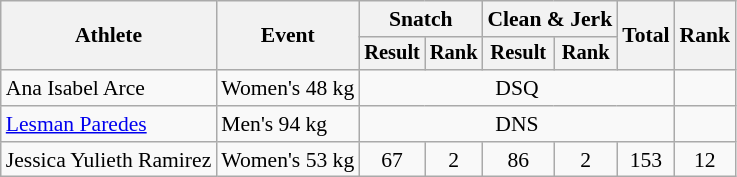<table class="wikitable" style="font-size:90%">
<tr>
<th rowspan="2">Athlete</th>
<th rowspan="2">Event</th>
<th colspan="2">Snatch</th>
<th colspan="2">Clean & Jerk</th>
<th rowspan="2">Total</th>
<th rowspan="2">Rank</th>
</tr>
<tr style="font-size:95%">
<th>Result</th>
<th>Rank</th>
<th>Result</th>
<th>Rank</th>
</tr>
<tr align=center>
<td align=left>Ana Isabel Arce</td>
<td align=left>Women's 48 kg</td>
<td colspan=5>DSQ</td>
<td></td>
</tr>
<tr align=center>
<td align=left><a href='#'>Lesman Paredes</a></td>
<td align=left>Men's 94 kg</td>
<td colspan=5>DNS</td>
<td></td>
</tr>
<tr align=center>
<td align=left>Jessica Yulieth Ramirez</td>
<td align=left>Women's 53 kg</td>
<td>67</td>
<td>2</td>
<td>86</td>
<td>2</td>
<td>153</td>
<td>12</td>
</tr>
</table>
